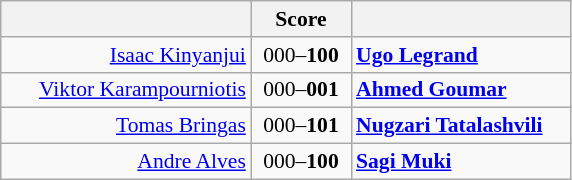<table class="wikitable" style="text-align: center; font-size:90% ">
<tr>
<th align="right" width="160"></th>
<th width="60">Score</th>
<th align="left" width="140"></th>
</tr>
<tr>
<td align=right><a href='#'>Isaac Kinyanjui</a> </td>
<td align=center>000–<strong>100</strong></td>
<td align=left> <strong><a href='#'>Ugo Legrand</a></strong></td>
</tr>
<tr>
<td align=right><a href='#'>Viktor Karampourniotis</a> </td>
<td align=center>000–<strong>001</strong></td>
<td align=left> <strong><a href='#'>Ahmed Goumar</a></strong></td>
</tr>
<tr>
<td align=right><a href='#'>Tomas Bringas</a> </td>
<td align=center>000–<strong>101</strong></td>
<td align=left> <strong><a href='#'>Nugzari Tatalashvili</a></strong></td>
</tr>
<tr>
<td align=right><a href='#'>Andre Alves</a> </td>
<td align=center>000–<strong>100</strong></td>
<td align=left> <strong><a href='#'>Sagi Muki</a></strong></td>
</tr>
</table>
